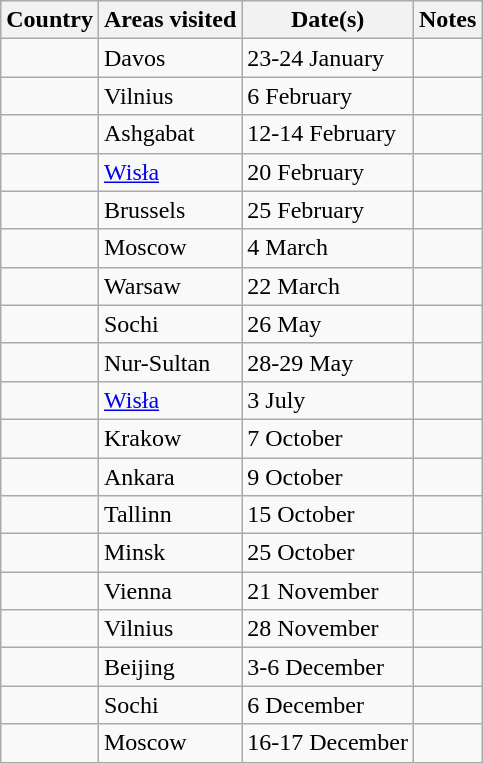<table class="wikitable">
<tr>
<th>Country</th>
<th>Areas visited</th>
<th>Date(s)</th>
<th>Notes</th>
</tr>
<tr>
<td></td>
<td>Davos</td>
<td>23-24 January</td>
<td></td>
</tr>
<tr>
<td></td>
<td>Vilnius</td>
<td>6 February</td>
<td></td>
</tr>
<tr>
<td></td>
<td>Ashgabat</td>
<td>12-14 February</td>
<td></td>
</tr>
<tr>
<td></td>
<td><a href='#'>Wisła</a></td>
<td>20 February</td>
<td></td>
</tr>
<tr>
<td></td>
<td>Brussels</td>
<td>25 February</td>
<td></td>
</tr>
<tr>
<td></td>
<td>Moscow</td>
<td>4 March</td>
<td></td>
</tr>
<tr>
<td></td>
<td>Warsaw</td>
<td>22 March</td>
<td></td>
</tr>
<tr>
<td></td>
<td>Sochi</td>
<td>26 May</td>
<td></td>
</tr>
<tr>
<td></td>
<td>Nur-Sultan</td>
<td>28-29 May</td>
<td></td>
</tr>
<tr>
<td></td>
<td><a href='#'>Wisła</a></td>
<td>3 July</td>
<td></td>
</tr>
<tr>
<td></td>
<td>Krakow</td>
<td>7 October</td>
<td></td>
</tr>
<tr>
<td></td>
<td>Ankara</td>
<td>9 October</td>
<td></td>
</tr>
<tr>
<td></td>
<td>Tallinn</td>
<td>15 October</td>
<td></td>
</tr>
<tr>
<td></td>
<td>Minsk</td>
<td>25 October</td>
<td></td>
</tr>
<tr>
<td></td>
<td>Vienna</td>
<td>21 November</td>
<td></td>
</tr>
<tr>
<td></td>
<td>Vilnius</td>
<td>28 November</td>
<td></td>
</tr>
<tr>
<td></td>
<td>Beijing</td>
<td>3-6 December</td>
<td></td>
</tr>
<tr>
<td></td>
<td>Sochi</td>
<td>6 December</td>
<td></td>
</tr>
<tr>
<td></td>
<td>Moscow</td>
<td>16-17 December</td>
<td></td>
</tr>
</table>
